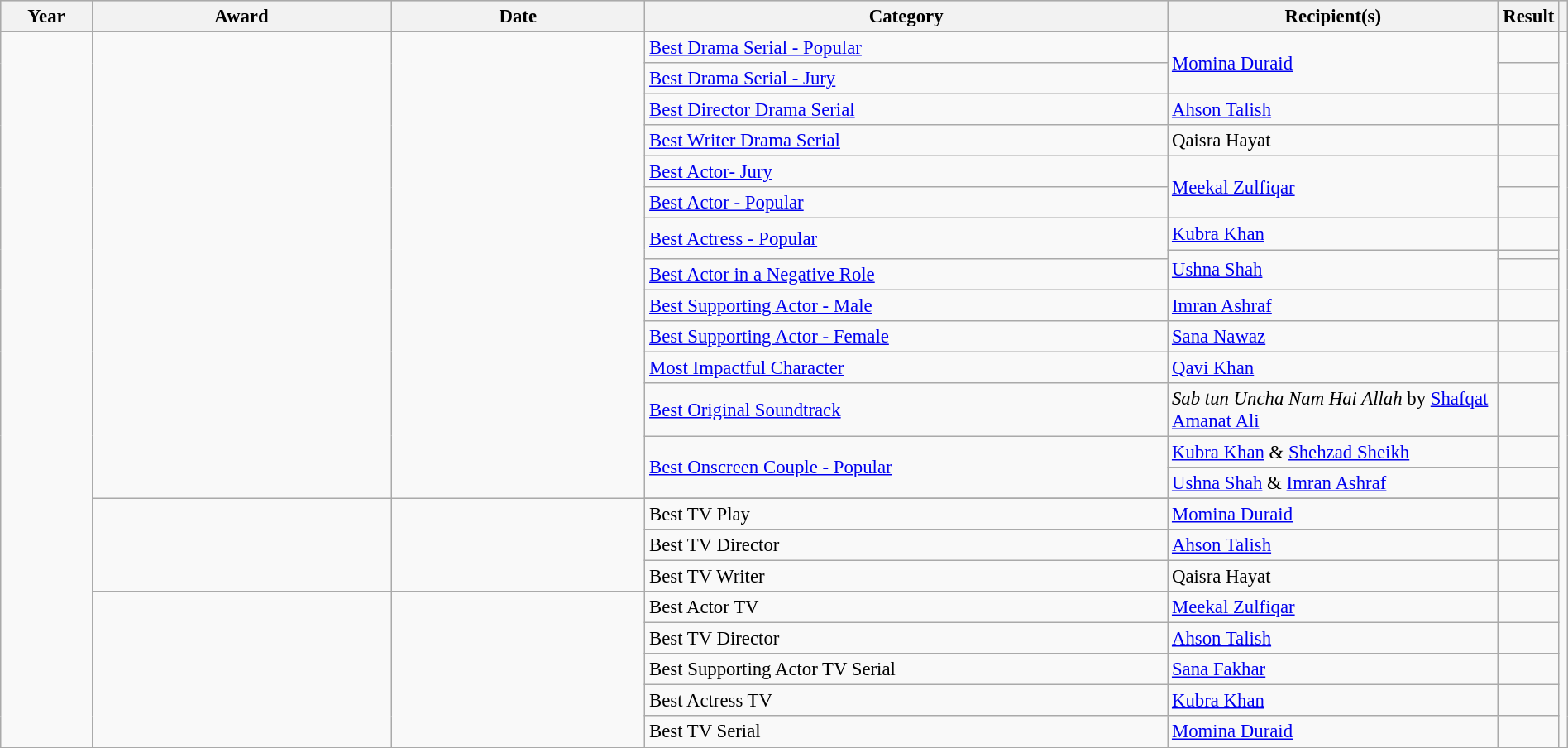<table class="wikitable" width="100%" style="font-size: 95%;">
<tr style="background:#ccc; text-align:center;">
<th scope="col" width="6%">Year</th>
<th scope="col" width="20%">Award</th>
<th scope="col" width="17%">Date</th>
<th scope="col" width="35%">Category</th>
<th scope="col" width="30%">Recipient(s)</th>
<th scope="col" width="10%">Result</th>
<th></th>
</tr>
<tr>
<td rowspan="27"></td>
<td rowspan="15"></td>
<td rowspan="15"></td>
<td><a href='#'>Best Drama Serial - Popular</a></td>
<td rowspan="2"><a href='#'>Momina Duraid</a></td>
<td></td>
<td rowspan="27"></td>
</tr>
<tr>
<td><a href='#'>Best Drama Serial - Jury</a></td>
<td></td>
</tr>
<tr>
<td><a href='#'>Best Director Drama Serial</a></td>
<td><a href='#'>Ahson Talish</a></td>
<td></td>
</tr>
<tr>
<td><a href='#'>Best Writer Drama Serial</a></td>
<td>Qaisra Hayat</td>
<td></td>
</tr>
<tr>
<td><a href='#'>Best Actor- Jury</a></td>
<td rowspan="2"><a href='#'>Meekal Zulfiqar</a></td>
<td></td>
</tr>
<tr>
<td><a href='#'>Best Actor - Popular</a></td>
<td></td>
</tr>
<tr>
<td rowspan="2"><a href='#'>Best Actress - Popular</a></td>
<td><a href='#'>Kubra Khan</a></td>
<td></td>
</tr>
<tr>
<td rowspan="2"><a href='#'>Ushna Shah</a></td>
<td></td>
</tr>
<tr>
<td><a href='#'>Best Actor in a Negative Role</a></td>
<td></td>
</tr>
<tr>
<td><a href='#'>Best Supporting Actor - Male</a></td>
<td><a href='#'>Imran Ashraf</a></td>
<td></td>
</tr>
<tr>
<td><a href='#'>Best Supporting Actor - Female</a></td>
<td><a href='#'>Sana Nawaz</a></td>
<td></td>
</tr>
<tr>
<td><a href='#'>Most Impactful Character</a></td>
<td><a href='#'>Qavi Khan</a></td>
<td></td>
</tr>
<tr>
<td><a href='#'>Best Original Soundtrack</a></td>
<td><em>Sab tun Uncha Nam Hai Allah</em> by <a href='#'>Shafqat Amanat Ali</a></td>
<td></td>
</tr>
<tr>
<td rowspan="2"><a href='#'>Best Onscreen Couple - Popular</a></td>
<td><a href='#'>Kubra Khan</a> & <a href='#'>Shehzad Sheikh</a></td>
<td></td>
</tr>
<tr>
<td><a href='#'>Ushna Shah</a> & <a href='#'>Imran Ashraf</a></td>
<td></td>
</tr>
<tr>
<td rowspan="4"></td>
<td rowspan="4"></td>
</tr>
<tr>
<td>Best TV Play</td>
<td><a href='#'>Momina Duraid</a></td>
<td></td>
</tr>
<tr>
<td>Best TV Director</td>
<td><a href='#'>Ahson Talish</a></td>
<td></td>
</tr>
<tr>
<td>Best TV Writer</td>
<td>Qaisra Hayat</td>
<td></td>
</tr>
<tr>
<td rowspan="6"></td>
<td rowspan="6"></td>
<td>Best Actor TV</td>
<td><a href='#'>Meekal Zulfiqar</a></td>
<td></td>
</tr>
<tr>
<td>Best TV Director</td>
<td><a href='#'>Ahson Talish</a></td>
<td></td>
</tr>
<tr>
<td>Best Supporting Actor TV Serial</td>
<td><a href='#'>Sana Fakhar</a></td>
<td></td>
</tr>
<tr>
<td>Best Actress TV</td>
<td><a href='#'>Kubra Khan</a></td>
<td></td>
</tr>
<tr>
<td>Best TV Serial</td>
<td><a href='#'>Momina Duraid</a></td>
<td></td>
</tr>
</table>
